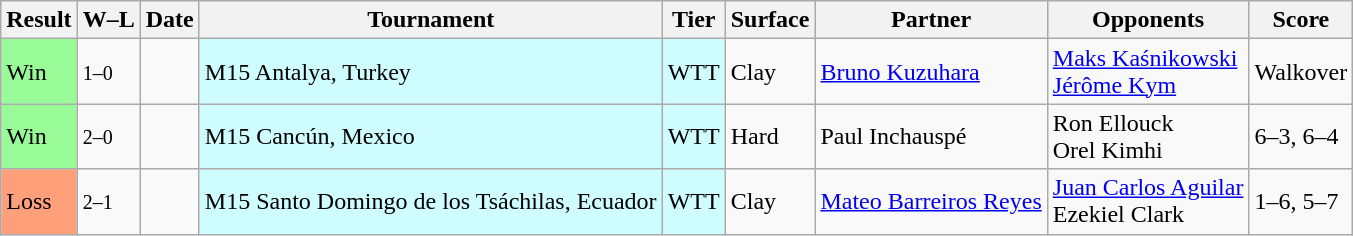<table class="sortable wikitable">
<tr>
<th>Result</th>
<th class="unsortable">W–L</th>
<th>Date</th>
<th>Tournament</th>
<th>Tier</th>
<th>Surface</th>
<th>Partner</th>
<th>Opponents</th>
<th class="unsortable">Score</th>
</tr>
<tr>
<td bgcolor=98FB98>Win</td>
<td><small>1–0</small></td>
<td></td>
<td style="background:#cffcff;">M15 Antalya, Turkey</td>
<td style="background:#cffcff;">WTT</td>
<td>Clay</td>
<td> <a href='#'>Bruno Kuzuhara</a></td>
<td> <a href='#'>Maks Kaśnikowski</a> <br>  <a href='#'>Jérôme Kym</a></td>
<td>Walkover</td>
</tr>
<tr>
<td bgcolor=98FB98>Win</td>
<td><small>2–0</small></td>
<td></td>
<td style="background:#cffcff;">M15 Cancún, Mexico</td>
<td style="background:#cffcff;">WTT</td>
<td>Hard</td>
<td> Paul Inchauspé</td>
<td> Ron Ellouck <br>  Orel Kimhi</td>
<td>6–3, 6–4</td>
</tr>
<tr>
<td bgcolor=FFA07A>Loss</td>
<td><small>2–1</small></td>
<td></td>
<td style="background:#cffcff;">M15 Santo Domingo de los Tsáchilas, Ecuador</td>
<td style="background:#cffcff;">WTT</td>
<td>Clay</td>
<td> <a href='#'>Mateo Barreiros Reyes</a></td>
<td> <a href='#'>Juan Carlos Aguilar</a> <br>  Ezekiel Clark</td>
<td>1–6, 5–7</td>
</tr>
</table>
